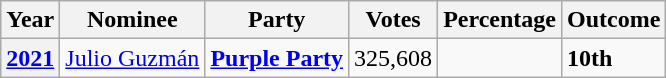<table class="wikitable">
<tr>
<th>Year</th>
<th>Nominee</th>
<th>Party</th>
<th>Votes</th>
<th>Percentage</th>
<th>Outcome</th>
</tr>
<tr>
<th><strong><a href='#'>2021</a></strong></th>
<td><a href='#'>Julio Guzmán</a></td>
<td><strong><a href='#'>Purple Party</a></strong></td>
<td>325,608</td>
<td></td>
<td><strong>10th</strong></td>
</tr>
</table>
